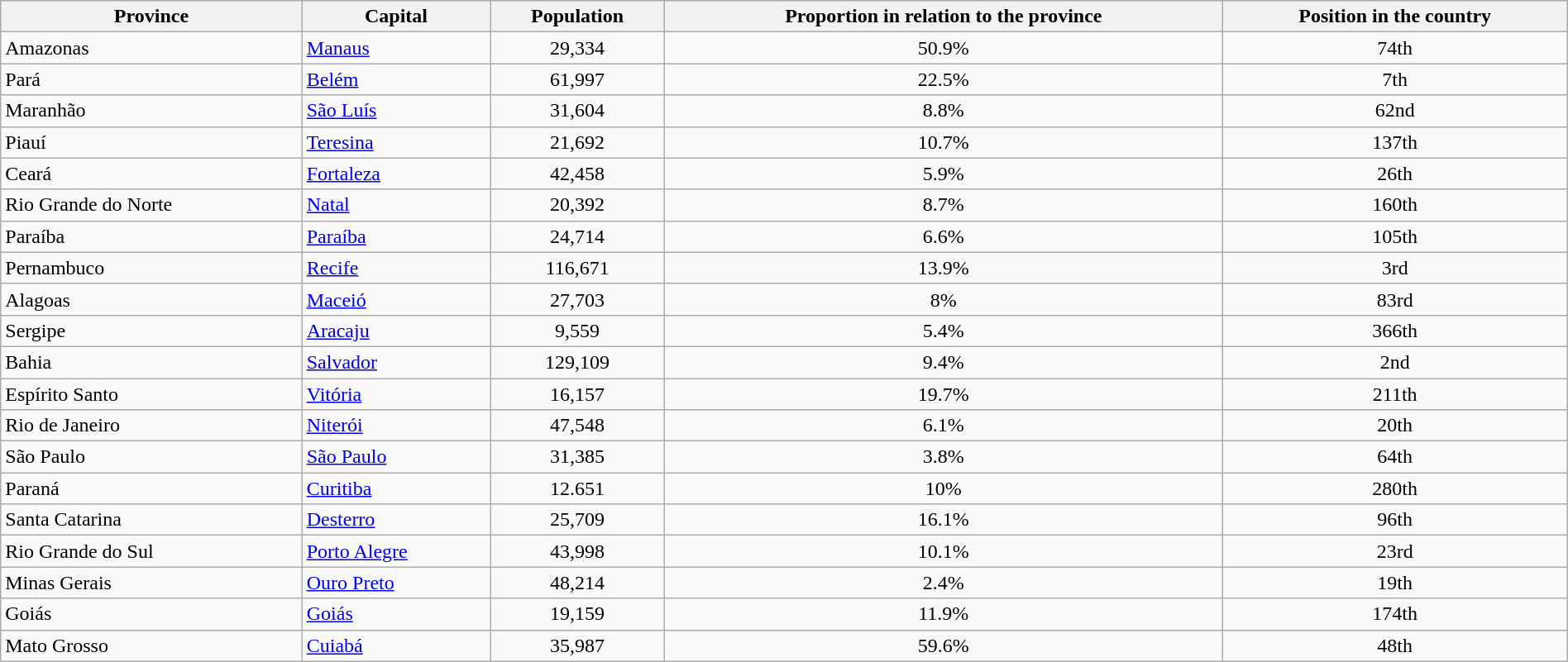<table width="100%" class="wikitable sortable" style="text-align:center;">
<tr>
<th>Province</th>
<th>Capital</th>
<th>Population</th>
<th>Proportion in relation to the province</th>
<th>Position in the country</th>
</tr>
<tr>
<td style="text-align:left;">Amazonas</td>
<td style="text-align:left;"><a href='#'>Manaus</a></td>
<td>29,334</td>
<td>50.9%</td>
<td>74th</td>
</tr>
<tr>
<td style="text-align:left;">Pará</td>
<td style="text-align:left;"><a href='#'>Belém</a></td>
<td>61,997</td>
<td>22.5%</td>
<td>7th</td>
</tr>
<tr>
<td style="text-align:left;">Maranhão</td>
<td style="text-align:left;"><a href='#'>São Luís</a></td>
<td>31,604</td>
<td>8.8%</td>
<td>62nd</td>
</tr>
<tr>
<td style="text-align:left;">Piauí</td>
<td style="text-align:left;"><a href='#'>Teresina</a></td>
<td>21,692</td>
<td>10.7%</td>
<td>137th</td>
</tr>
<tr>
<td style="text-align:left;">Ceará</td>
<td style="text-align:left;"><a href='#'>Fortaleza</a></td>
<td>42,458</td>
<td>5.9%</td>
<td>26th</td>
</tr>
<tr>
<td style="text-align:left;">Rio Grande do Norte</td>
<td style="text-align:left;"><a href='#'>Natal</a></td>
<td>20,392</td>
<td>8.7%</td>
<td>160th</td>
</tr>
<tr>
<td style="text-align:left;">Paraíba</td>
<td style="text-align:left;"><a href='#'>Paraíba</a></td>
<td>24,714</td>
<td>6.6%</td>
<td>105th</td>
</tr>
<tr>
<td style="text-align:left;">Pernambuco</td>
<td style="text-align:left;"><a href='#'>Recife</a></td>
<td>116,671</td>
<td>13.9%</td>
<td>3rd</td>
</tr>
<tr>
<td style="text-align:left;">Alagoas</td>
<td style="text-align:left;"><a href='#'>Maceió</a></td>
<td>27,703</td>
<td>8%</td>
<td>83rd</td>
</tr>
<tr>
<td style="text-align:left;">Sergipe</td>
<td style="text-align:left;"><a href='#'>Aracaju</a></td>
<td>9,559</td>
<td>5.4%</td>
<td>366th</td>
</tr>
<tr>
<td style="text-align:left;">Bahia</td>
<td style="text-align:left;"><a href='#'>Salvador</a></td>
<td>129,109</td>
<td>9.4%</td>
<td>2nd</td>
</tr>
<tr>
<td style="text-align:left;">Espírito Santo</td>
<td style="text-align:left;"><a href='#'>Vitória</a></td>
<td>16,157</td>
<td>19.7%</td>
<td>211th</td>
</tr>
<tr>
<td style="text-align:left;">Rio de Janeiro</td>
<td style="text-align:left;"><a href='#'>Niterói</a></td>
<td>47,548</td>
<td>6.1%</td>
<td>20th</td>
</tr>
<tr>
<td style="text-align:left;">São Paulo</td>
<td style="text-align:left;"><a href='#'>São Paulo</a></td>
<td>31,385</td>
<td>3.8%</td>
<td>64th</td>
</tr>
<tr>
<td style="text-align:left;">Paraná</td>
<td style="text-align:left;"><a href='#'>Curitiba</a></td>
<td>12.651</td>
<td>10%</td>
<td>280th</td>
</tr>
<tr>
<td style="text-align:left;">Santa Catarina</td>
<td style="text-align:left;"><a href='#'>Desterro</a></td>
<td>25,709</td>
<td>16.1%</td>
<td>96th</td>
</tr>
<tr>
<td style="text-align:left;">Rio Grande do Sul</td>
<td style="text-align:left;"><a href='#'>Porto Alegre</a></td>
<td>43,998</td>
<td>10.1%</td>
<td>23rd</td>
</tr>
<tr>
<td style="text-align:left;">Minas Gerais</td>
<td style="text-align:left;"><a href='#'>Ouro Preto</a></td>
<td>48,214</td>
<td>2.4%</td>
<td>19th</td>
</tr>
<tr>
<td style="text-align:left;">Goiás</td>
<td style="text-align:left;"><a href='#'>Goiás</a></td>
<td>19,159</td>
<td>11.9%</td>
<td>174th</td>
</tr>
<tr>
<td style="text-align:left;">Mato Grosso</td>
<td style="text-align:left;"><a href='#'>Cuiabá</a></td>
<td>35,987</td>
<td>59.6%</td>
<td>48th</td>
</tr>
</table>
